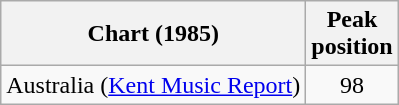<table class="wikitable sortable">
<tr>
<th>Chart (1985)</th>
<th>Peak<br>position</th>
</tr>
<tr>
<td>Australia (<a href='#'>Kent Music Report</a>)</td>
<td style="text-align:center;">98</td>
</tr>
</table>
